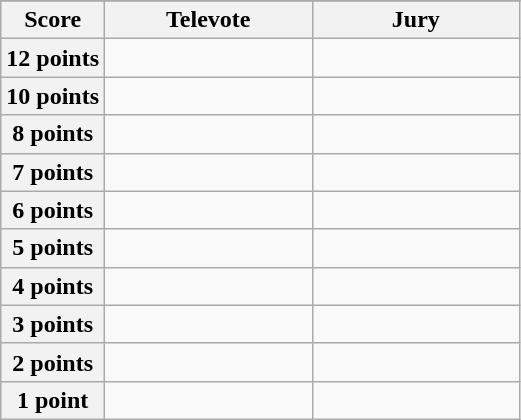<table class="wikitable">
<tr>
</tr>
<tr>
<th scope="col" width="20%">Score</th>
<th scope="col" width="40%">Televote</th>
<th scope="col" width="40%">Jury</th>
</tr>
<tr>
<th scope="row">12 points</th>
<td></td>
<td></td>
</tr>
<tr>
<th scope="row">10 points</th>
<td></td>
<td></td>
</tr>
<tr>
<th scope="row">8 points</th>
<td></td>
<td></td>
</tr>
<tr>
<th scope="row">7 points</th>
<td></td>
<td></td>
</tr>
<tr>
<th scope="row">6 points</th>
<td></td>
<td></td>
</tr>
<tr>
<th scope="row">5 points</th>
<td></td>
<td></td>
</tr>
<tr>
<th scope="row">4 points</th>
<td></td>
<td></td>
</tr>
<tr>
<th scope="row">3 points</th>
<td></td>
<td></td>
</tr>
<tr>
<th scope="row">2 points</th>
<td></td>
<td></td>
</tr>
<tr>
<th scope="row">1 point</th>
<td></td>
<td></td>
</tr>
</table>
